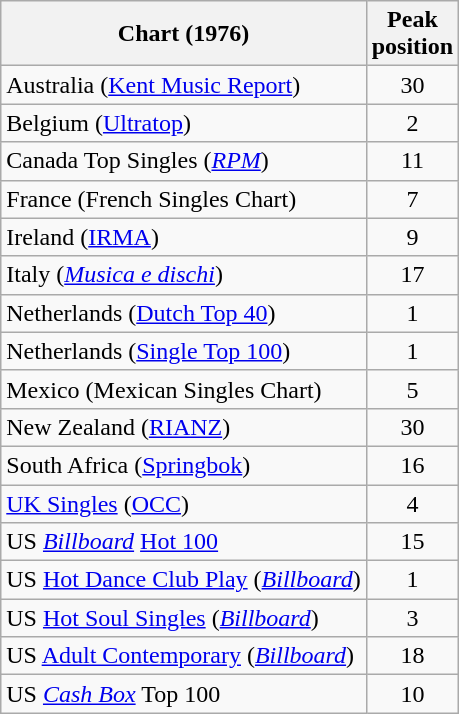<table class="wikitable sortable">
<tr>
<th align="left">Chart (1976)</th>
<th align="left">Peak<br>position</th>
</tr>
<tr>
<td>Australia (<a href='#'>Kent Music Report</a>)</td>
<td align="center">30</td>
</tr>
<tr>
<td>Belgium (<a href='#'>Ultratop</a>)</td>
<td style="text-align:center;">2</td>
</tr>
<tr>
<td>Canada Top Singles (<em><a href='#'>RPM</a></em>)</td>
<td style="text-align:center;">11</td>
</tr>
<tr>
<td>France (French Singles Chart)</td>
<td style="text-align:center;">7</td>
</tr>
<tr>
<td>Ireland (<a href='#'>IRMA</a>)</td>
<td style="text-align:center;">9</td>
</tr>
<tr>
<td>Italy (<em><a href='#'>Musica e dischi</a></em>)</td>
<td style="text-align:center;">17</td>
</tr>
<tr>
<td>Netherlands (<a href='#'>Dutch Top 40</a>)</td>
<td style="text-align:center;">1</td>
</tr>
<tr>
<td>Netherlands (<a href='#'>Single Top 100</a>)</td>
<td style="text-align:center;">1</td>
</tr>
<tr>
<td>Mexico (Mexican Singles Chart)</td>
<td style="text-align:center;">5</td>
</tr>
<tr>
<td>New Zealand (<a href='#'>RIANZ</a>)</td>
<td style="text-align:center;">30</td>
</tr>
<tr>
<td>South Africa (<a href='#'>Springbok</a>)</td>
<td style="text-align:center;">16</td>
</tr>
<tr>
<td><a href='#'>UK Singles</a> (<a href='#'>OCC</a>)</td>
<td style="text-align:center;">4</td>
</tr>
<tr>
<td>US <em><a href='#'>Billboard</a></em> <a href='#'>Hot 100</a></td>
<td style="text-align:center;">15</td>
</tr>
<tr>
<td>US <a href='#'>Hot Dance Club Play</a> (<em><a href='#'>Billboard</a></em>)</td>
<td style="text-align:center;">1</td>
</tr>
<tr>
<td>US <a href='#'>Hot Soul Singles</a> (<em><a href='#'>Billboard</a></em>)</td>
<td style="text-align:center;">3</td>
</tr>
<tr>
<td>US <a href='#'>Adult Contemporary</a> (<em><a href='#'>Billboard</a></em>)</td>
<td style="text-align:center;">18</td>
</tr>
<tr>
<td>US <em><a href='#'>Cash Box</a></em> Top 100</td>
<td style="text-align:center;">10</td>
</tr>
</table>
